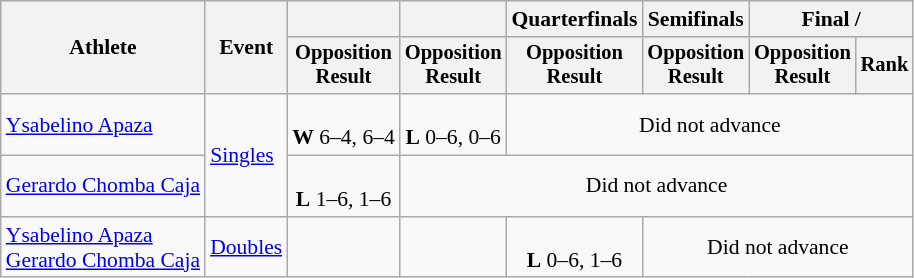<table class="wikitable" style="font-size:90%;">
<tr>
<th rowspan=2>Athlete</th>
<th rowspan=2>Event</th>
<th></th>
<th></th>
<th>Quarterfinals</th>
<th>Semifinals</th>
<th colspan=2>Final / </th>
</tr>
<tr style="font-size:95%">
<th>Opposition<br>Result</th>
<th>Opposition<br>Result</th>
<th>Opposition<br>Result</th>
<th>Opposition<br>Result</th>
<th>Opposition<br>Result</th>
<th>Rank</th>
</tr>
<tr align=center>
<td align=left><a href='#'>Ysabelino Apaza</a></td>
<td rowspan=2 align=left><a href='#'>Singles</a></td>
<td><br><strong>W</strong> 6–4, 6–4</td>
<td><br><strong>L</strong> 0–6, 0–6</td>
<td colspan=4>Did not advance</td>
</tr>
<tr align=center>
<td align=left><a href='#'>Gerardo Chomba Caja</a></td>
<td><br><strong>L</strong> 1–6, 1–6</td>
<td colspan=5>Did not advance</td>
</tr>
<tr align=center>
<td align=left><a href='#'>Ysabelino Apaza</a><br><a href='#'>Gerardo Chomba Caja</a></td>
<td align=left><a href='#'>Doubles</a></td>
<td></td>
<td></td>
<td><br><strong>L</strong> 0–6, 1–6</td>
<td colspan=4>Did not advance</td>
</tr>
</table>
